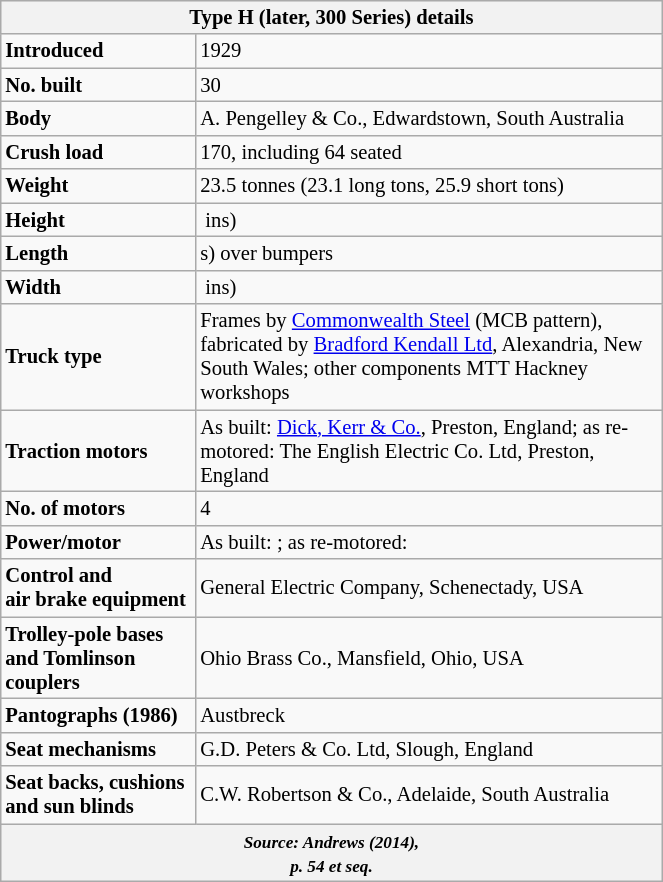<table class="wikitable floatleft mw-collapsible mw-collapsed" border= "1" style= "width:35%; font-size: 86%; float:left; margin-left:1em; margin-right:3em; margin-bottom:2em">
<tr>
<th colspan="2"><strong>Type H (later, 300 Series) details</strong></th>
</tr>
<tr>
<td><strong>Introduced</strong></td>
<td>1929</td>
</tr>
<tr>
<td><strong>No. built</strong></td>
<td>30</td>
</tr>
<tr>
<td><strong>Body</strong></td>
<td>A. Pengelley & Co., Edwardstown, South Australia</td>
</tr>
<tr>
<td><strong>Crush load</strong></td>
<td>170, including 64 seated</td>
</tr>
<tr>
<td><strong>Weight</strong></td>
<td>23.5 tonnes (23.1 long tons, 25.9 short tons)</td>
</tr>
<tr>
<td><strong>Height</strong></td>
<td>  ins)</td>
</tr>
<tr>
<td><strong>Length</strong></td>
<td>s) over bumpers</td>
</tr>
<tr>
<td><strong>Width</strong></td>
<td>   ins)</td>
</tr>
<tr>
<td><strong>Truck type</strong></td>
<td>Frames by <a href='#'>Commonwealth Steel</a> (MCB pattern), fabricated by <a href='#'>Bradford Kendall Ltd</a>, Alexandria, New South Wales; other components MTT Hackney workshops</td>
</tr>
<tr>
<td><strong>Traction motors</strong></td>
<td>As built: <a href='#'>Dick, Kerr & Co.</a>, Preston, England; as re-motored: The English Electric Co. Ltd, Preston, England</td>
</tr>
<tr>
<td><strong>No. of motors</strong></td>
<td>4</td>
</tr>
<tr>
<td><strong>Power/motor</strong></td>
<td>As built: ; as re-motored: </td>
</tr>
<tr>
<td><strong>Control and<br>air brake equipment</strong></td>
<td>General Electric Company, Schenectady, USA</td>
</tr>
<tr>
<td><strong>Trolley-pole bases and Tomlinson couplers<br></strong></td>
<td>Ohio Brass Co., Mansfield, Ohio, USA</td>
</tr>
<tr>
<td><strong>Pantographs (1986)</strong></td>
<td>Austbreck</td>
</tr>
<tr>
<td><strong>Seat mechanisms</strong></td>
<td>G.D. Peters & Co. Ltd, Slough, England</td>
</tr>
<tr>
<td><strong>Seat backs, cushions and sun blinds</strong></td>
<td>C.W. Robertson & Co., Adelaide, South Australia</td>
</tr>
<tr>
<th colspan="2"><small><em>Source: Andrews (2014),<br>p. 54 et seq.</em></small></th>
</tr>
</table>
